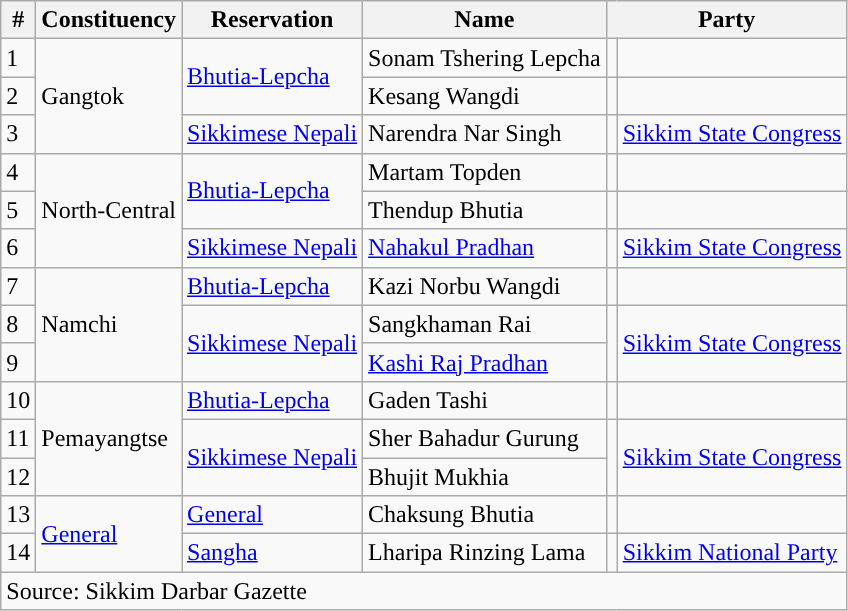<table class="wikitable sortable">
<tr>
<th>#</th>
<th>Constituency</th>
<th>Reservation</th>
<th>Name</th>
<th colspan=2>Party</th>
</tr>
<tr>
<td>1</td>
<td rowspan=3>Gangtok</td>
<td rowspan=2><a href='#'>Bhutia-Lepcha</a></td>
<td>Sonam Tshering Lepcha</td>
<td></td>
<td></td>
</tr>
<tr>
<td>2</td>
<td>Kesang Wangdi</td>
<td></td>
<td></td>
</tr>
<tr>
<td>3</td>
<td><a href='#'>Sikkimese Nepali</a></td>
<td>Narendra Nar Singh</td>
<td style="background-color: "></td>
<td><a href='#'>Sikkim State Congress</a></td>
</tr>
<tr>
<td>4</td>
<td rowspan=3>North-Central</td>
<td rowspan=2><a href='#'>Bhutia-Lepcha</a></td>
<td>Martam Topden</td>
<td></td>
<td></td>
</tr>
<tr>
<td>5</td>
<td>Thendup Bhutia</td>
<td></td>
<td></td>
</tr>
<tr>
<td>6</td>
<td><a href='#'>Sikkimese Nepali</a></td>
<td><a href='#'>Nahakul Pradhan</a></td>
<td style="background-color: "></td>
<td><a href='#'>Sikkim State Congress</a></td>
</tr>
<tr>
<td>7</td>
<td rowspan=3>Namchi</td>
<td><a href='#'>Bhutia-Lepcha</a></td>
<td>Kazi Norbu Wangdi</td>
<td></td>
<td></td>
</tr>
<tr>
<td>8</td>
<td rowspan=2><a href='#'>Sikkimese Nepali</a></td>
<td>Sangkhaman Rai</td>
<td rowspan=2 style="background-color: "></td>
<td rowspan=2><a href='#'>Sikkim State Congress</a></td>
</tr>
<tr>
<td>9</td>
<td><a href='#'>Kashi Raj Pradhan</a></td>
</tr>
<tr>
<td>10</td>
<td rowspan=3>Pemayangtse</td>
<td><a href='#'>Bhutia-Lepcha</a></td>
<td>Gaden Tashi</td>
<td></td>
<td></td>
</tr>
<tr>
<td>11</td>
<td rowspan=2><a href='#'>Sikkimese Nepali</a></td>
<td>Sher Bahadur Gurung</td>
<td rowspan=2 style="background-color: "></td>
<td rowspan=2><a href='#'>Sikkim State Congress</a></td>
</tr>
<tr>
<td>12</td>
<td>Bhujit Mukhia</td>
</tr>
<tr>
<td>13</td>
<td rowspan=2><a href='#'>General</a></td>
<td><a href='#'>General</a></td>
<td>Chaksung Bhutia</td>
<td></td>
<td></td>
</tr>
<tr>
<td>14</td>
<td><a href='#'>Sangha</a></td>
<td>Lharipa Rinzing Lama</td>
<td style="background-color: "></td>
<td><a href='#'>Sikkim National Party</a></td>
</tr>
<tr class="sortbottom">
<td colspan=6>Source: Sikkim Darbar Gazette</td>
</tr>
</table>
